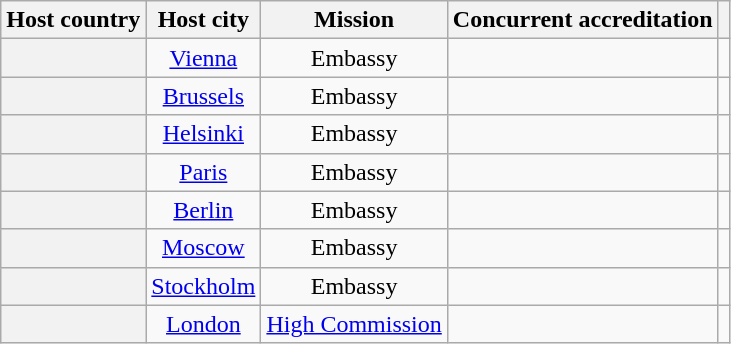<table class="wikitable plainrowheaders" style="text-align:center;">
<tr>
<th scope="col">Host country</th>
<th scope="col">Host city</th>
<th scope="col">Mission</th>
<th scope="col">Concurrent accreditation</th>
<th scope="col"></th>
</tr>
<tr>
<th scope="row"></th>
<td><a href='#'>Vienna</a></td>
<td>Embassy</td>
<td></td>
<td></td>
</tr>
<tr>
<th scope="row"></th>
<td><a href='#'>Brussels</a></td>
<td>Embassy</td>
<td></td>
<td></td>
</tr>
<tr>
<th scope="row"></th>
<td><a href='#'>Helsinki</a></td>
<td>Embassy</td>
<td></td>
<td></td>
</tr>
<tr>
<th scope="row"></th>
<td><a href='#'>Paris</a></td>
<td>Embassy</td>
<td></td>
<td></td>
</tr>
<tr>
<th scope="row"></th>
<td><a href='#'>Berlin</a></td>
<td>Embassy</td>
<td></td>
<td></td>
</tr>
<tr>
<th scope="row"></th>
<td><a href='#'>Moscow</a></td>
<td>Embassy</td>
<td></td>
<td></td>
</tr>
<tr>
<th scope="row"></th>
<td><a href='#'>Stockholm</a></td>
<td>Embassy</td>
<td></td>
<td></td>
</tr>
<tr>
<th scope="row"></th>
<td><a href='#'>London</a></td>
<td><a href='#'>High Commission</a></td>
<td></td>
<td></td>
</tr>
</table>
